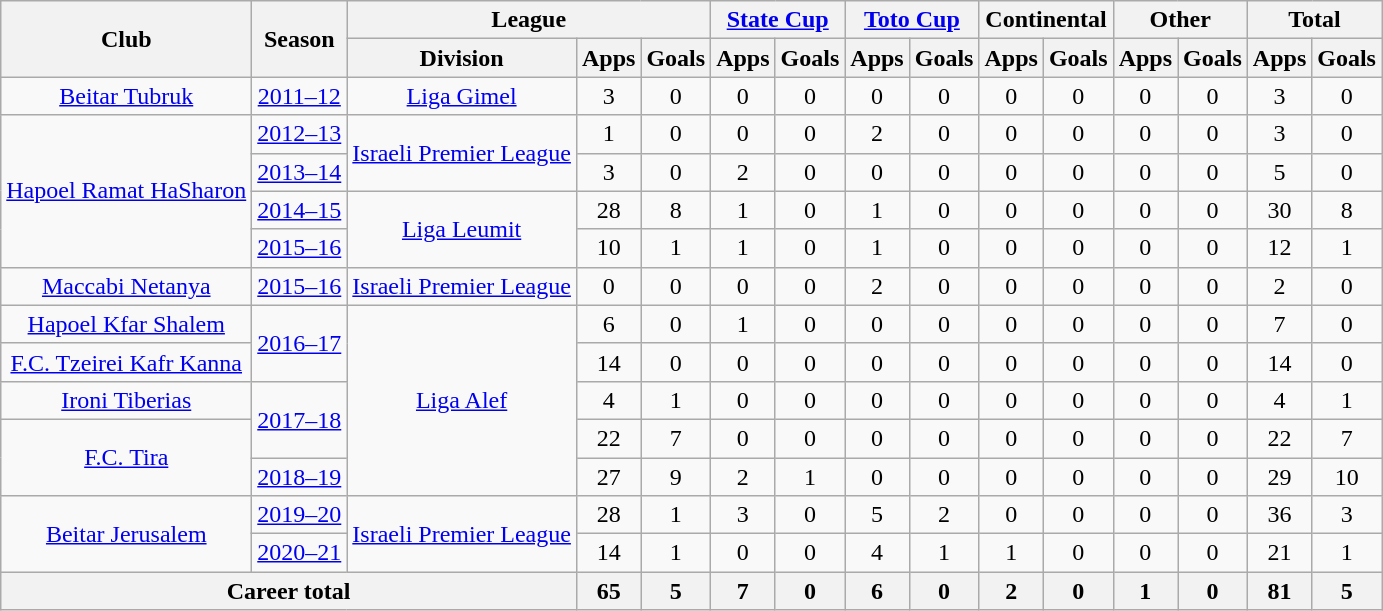<table class="wikitable" style="text-align: center">
<tr>
<th rowspan="2">Club</th>
<th rowspan="2">Season</th>
<th colspan="3">League</th>
<th colspan="2"><a href='#'>State Cup</a></th>
<th colspan="2"><a href='#'>Toto Cup</a></th>
<th colspan="2">Continental</th>
<th colspan="2">Other</th>
<th colspan="2">Total</th>
</tr>
<tr>
<th>Division</th>
<th>Apps</th>
<th>Goals</th>
<th>Apps</th>
<th>Goals</th>
<th>Apps</th>
<th>Goals</th>
<th>Apps</th>
<th>Goals</th>
<th>Apps</th>
<th>Goals</th>
<th>Apps</th>
<th>Goals</th>
</tr>
<tr>
<td rowspan="1"><a href='#'>Beitar Tubruk</a></td>
<td><a href='#'>2011–12</a></td>
<td rowspan="1"><a href='#'>Liga Gimel</a></td>
<td>3</td>
<td>0</td>
<td>0</td>
<td>0</td>
<td>0</td>
<td>0</td>
<td>0</td>
<td>0</td>
<td>0</td>
<td>0</td>
<td>3</td>
<td>0</td>
</tr>
<tr>
<td rowspan="4"><a href='#'>Hapoel Ramat HaSharon</a></td>
<td><a href='#'>2012–13</a></td>
<td rowspan="2"><a href='#'>Israeli Premier League</a></td>
<td>1</td>
<td>0</td>
<td>0</td>
<td>0</td>
<td>2</td>
<td>0</td>
<td>0</td>
<td>0</td>
<td>0</td>
<td>0</td>
<td>3</td>
<td>0</td>
</tr>
<tr>
<td><a href='#'>2013–14</a></td>
<td>3</td>
<td>0</td>
<td>2</td>
<td>0</td>
<td>0</td>
<td>0</td>
<td>0</td>
<td>0</td>
<td>0</td>
<td>0</td>
<td>5</td>
<td>0</td>
</tr>
<tr>
<td><a href='#'>2014–15</a></td>
<td rowspan="2"><a href='#'>Liga Leumit</a></td>
<td>28</td>
<td>8</td>
<td>1</td>
<td>0</td>
<td>1</td>
<td>0</td>
<td>0</td>
<td>0</td>
<td>0</td>
<td>0</td>
<td>30</td>
<td>8</td>
</tr>
<tr>
<td><a href='#'>2015–16</a></td>
<td>10</td>
<td>1</td>
<td>1</td>
<td>0</td>
<td>1</td>
<td>0</td>
<td>0</td>
<td>0</td>
<td>0</td>
<td>0</td>
<td>12</td>
<td>1</td>
</tr>
<tr>
<td rowspan="1"><a href='#'>Maccabi Netanya</a></td>
<td><a href='#'>2015–16</a></td>
<td rowspan="1"><a href='#'>Israeli Premier League</a></td>
<td>0</td>
<td>0</td>
<td>0</td>
<td>0</td>
<td>2</td>
<td>0</td>
<td>0</td>
<td>0</td>
<td>0</td>
<td>0</td>
<td>2</td>
<td>0</td>
</tr>
<tr>
<td rowspan="1"><a href='#'>Hapoel Kfar Shalem</a></td>
<td rowspan="2"><a href='#'>2016–17</a></td>
<td rowspan="5"><a href='#'>Liga Alef</a></td>
<td>6</td>
<td>0</td>
<td>1</td>
<td>0</td>
<td>0</td>
<td>0</td>
<td>0</td>
<td>0</td>
<td>0</td>
<td>0</td>
<td>7</td>
<td>0</td>
</tr>
<tr>
<td rowspan="1"><a href='#'>F.C. Tzeirei Kafr Kanna</a></td>
<td>14</td>
<td>0</td>
<td>0</td>
<td>0</td>
<td>0</td>
<td>0</td>
<td>0</td>
<td>0</td>
<td>0</td>
<td>0</td>
<td>14</td>
<td>0</td>
</tr>
<tr>
<td rowspan="1"><a href='#'>Ironi Tiberias</a></td>
<td rowspan="2"><a href='#'>2017–18</a></td>
<td>4</td>
<td>1</td>
<td>0</td>
<td>0</td>
<td>0</td>
<td>0</td>
<td>0</td>
<td>0</td>
<td>0</td>
<td>0</td>
<td>4</td>
<td>1</td>
</tr>
<tr>
<td rowspan="2"><a href='#'>F.C. Tira</a></td>
<td>22</td>
<td>7</td>
<td>0</td>
<td>0</td>
<td>0</td>
<td>0</td>
<td>0</td>
<td>0</td>
<td>0</td>
<td>0</td>
<td>22</td>
<td>7</td>
</tr>
<tr>
<td rowspan="1"><a href='#'>2018–19</a></td>
<td>27</td>
<td>9</td>
<td>2</td>
<td>1</td>
<td>0</td>
<td>0</td>
<td>0</td>
<td>0</td>
<td>0</td>
<td>0</td>
<td>29</td>
<td>10</td>
</tr>
<tr>
<td rowspan="2"><a href='#'>Beitar Jerusalem</a></td>
<td><a href='#'>2019–20</a></td>
<td rowspan="2"><a href='#'>Israeli Premier League</a></td>
<td>28</td>
<td>1</td>
<td>3</td>
<td>0</td>
<td>5</td>
<td>2</td>
<td>0</td>
<td>0</td>
<td>0</td>
<td>0</td>
<td>36</td>
<td>3</td>
</tr>
<tr>
<td><a href='#'>2020–21</a></td>
<td>14</td>
<td>1</td>
<td>0</td>
<td>0</td>
<td>4</td>
<td>1</td>
<td>1</td>
<td>0</td>
<td>0</td>
<td>0</td>
<td>21</td>
<td>1</td>
</tr>
<tr>
<th colspan="3"><strong>Career total</strong></th>
<th>65</th>
<th>5</th>
<th>7</th>
<th>0</th>
<th>6</th>
<th>0</th>
<th>2</th>
<th>0</th>
<th>1</th>
<th>0</th>
<th>81</th>
<th>5</th>
</tr>
</table>
